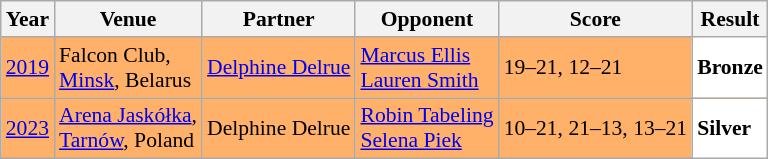<table class="sortable wikitable" style="font-size: 90%;">
<tr>
<th>Year</th>
<th>Venue</th>
<th>Partner</th>
<th>Opponent</th>
<th>Score</th>
<th>Result</th>
</tr>
<tr style="background:#FFB069">
<td align="center"><a href='#'>2019</a></td>
<td align="left">Falcon Club,<br><a href='#'>Minsk</a>, Belarus</td>
<td align="left"> <a href='#'>Delphine Delrue</a></td>
<td align="left"> <a href='#'>Marcus Ellis</a><br> <a href='#'>Lauren Smith</a></td>
<td align="left">19–21, 12–21</td>
<td style="text-align:left; background:white"> <strong>Bronze</strong></td>
</tr>
<tr style="background:#FFB069">
<td align="center"><a href='#'>2023</a></td>
<td align="left"><a href='#'>Arena Jaskółka</a>,<br><a href='#'>Tarnów</a>, Poland</td>
<td align="left"> Delphine Delrue</td>
<td align="left"> <a href='#'>Robin Tabeling</a><br> <a href='#'>Selena Piek</a></td>
<td align="left">10–21, 21–13, 13–21</td>
<td style="text-align:left; background:white"> <strong>Silver</strong></td>
</tr>
</table>
